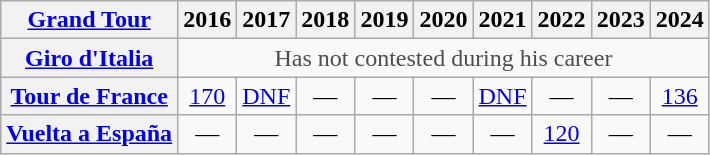<table class="wikitable plainrowheaders">
<tr>
<th scope="col"><a href='#'>Grand Tour</a></th>
<th scope="col">2016</th>
<th scope="col">2017</th>
<th scope="col">2018</th>
<th scope="col">2019</th>
<th scope="col">2020</th>
<th scope="col">2021</th>
<th scope="col">2022</th>
<th scope="col">2023</th>
<th scope="col">2024</th>
</tr>
<tr style="text-align:center;">
<th scope="row"> <a href='#'>Giro d'Italia</a></th>
<td style="color:#4d4d4d;" colspan="9">Has not contested during his career</td>
</tr>
<tr style="text-align:center;">
<th scope="row"> <a href='#'>Tour de France</a></th>
<td><a href='#'>170</a></td>
<td><a href='#'>DNF</a></td>
<td>—</td>
<td>—</td>
<td>—</td>
<td><a href='#'>DNF</a></td>
<td>—</td>
<td>—</td>
<td><a href='#'>136</a></td>
</tr>
<tr style="text-align:center;">
<th scope="row"> <a href='#'>Vuelta a España</a></th>
<td>—</td>
<td>—</td>
<td>—</td>
<td>—</td>
<td>—</td>
<td>—</td>
<td><a href='#'>120</a></td>
<td>—</td>
<td>—</td>
</tr>
</table>
